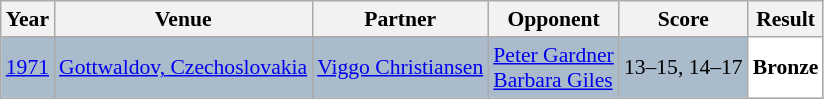<table class="sortable wikitable" style="font-size: 90%;">
<tr>
<th>Year</th>
<th>Venue</th>
<th>Partner</th>
<th>Opponent</th>
<th>Score</th>
<th>Result</th>
</tr>
<tr style="background:#AABBCC">
<td align="center"><a href='#'>1971</a></td>
<td align="left"><a href='#'>Gottwaldov, Czechoslovakia</a></td>
<td align="left"> <a href='#'>Viggo Christiansen</a></td>
<td align="left"> <a href='#'>Peter Gardner</a><br> <a href='#'>Barbara Giles</a></td>
<td align="left">13–15, 14–17</td>
<td style="text-align:left; background:white"> <strong>Bronze</strong></td>
</tr>
</table>
